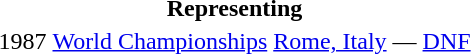<table>
<tr>
<th colspan="5">Representing </th>
</tr>
<tr>
<td>1987</td>
<td><a href='#'>World Championships</a></td>
<td><a href='#'>Rome, Italy</a></td>
<td>—</td>
<td><a href='#'>DNF</a></td>
</tr>
</table>
